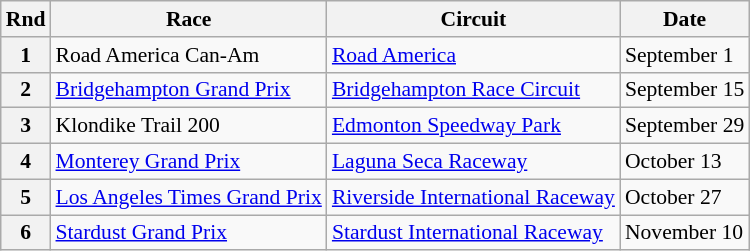<table class="wikitable" style="font-size: 90%;">
<tr>
<th>Rnd</th>
<th>Race</th>
<th>Circuit</th>
<th>Date</th>
</tr>
<tr>
<th>1</th>
<td>Road America Can-Am</td>
<td><a href='#'>Road America</a></td>
<td>September 1</td>
</tr>
<tr>
<th>2</th>
<td><a href='#'>Bridgehampton Grand Prix</a></td>
<td><a href='#'>Bridgehampton Race Circuit</a></td>
<td>September 15</td>
</tr>
<tr>
<th>3</th>
<td>Klondike Trail 200</td>
<td><a href='#'>Edmonton Speedway Park</a></td>
<td>September 29</td>
</tr>
<tr>
<th>4</th>
<td><a href='#'>Monterey Grand Prix</a></td>
<td><a href='#'>Laguna Seca Raceway</a></td>
<td>October 13</td>
</tr>
<tr>
<th>5</th>
<td><a href='#'>Los Angeles Times Grand Prix</a></td>
<td><a href='#'>Riverside International Raceway</a></td>
<td>October 27</td>
</tr>
<tr>
<th>6</th>
<td><a href='#'>Stardust Grand Prix</a></td>
<td><a href='#'>Stardust International Raceway</a></td>
<td>November 10</td>
</tr>
</table>
